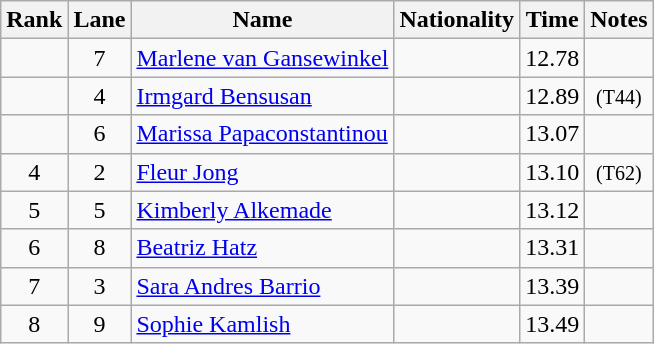<table class="wikitable sortable" style="text-align:center">
<tr>
<th>Rank</th>
<th>Lane</th>
<th>Name</th>
<th>Nationality</th>
<th>Time</th>
<th>Notes</th>
</tr>
<tr>
<td></td>
<td>7</td>
<td align="left"><a href='#'>Marlene van Gansewinkel</a></td>
<td align="left"></td>
<td>12.78</td>
<td></td>
</tr>
<tr>
<td></td>
<td>4</td>
<td align="left"><a href='#'>Irmgard Bensusan</a></td>
<td align="left"></td>
<td>12.89</td>
<td> <small>(T44)</small></td>
</tr>
<tr>
<td></td>
<td>6</td>
<td align="left"><a href='#'>Marissa Papaconstantinou</a></td>
<td align="left"></td>
<td>13.07</td>
<td></td>
</tr>
<tr>
<td>4</td>
<td>2</td>
<td align="left"><a href='#'>Fleur Jong</a></td>
<td align="left"></td>
<td>13.10</td>
<td> <small>(T62)</small></td>
</tr>
<tr>
<td>5</td>
<td>5</td>
<td align="left"><a href='#'>Kimberly Alkemade</a></td>
<td align="left"></td>
<td>13.12</td>
<td></td>
</tr>
<tr>
<td>6</td>
<td>8</td>
<td align="left"><a href='#'>Beatriz Hatz</a></td>
<td align="left"></td>
<td>13.31</td>
<td></td>
</tr>
<tr>
<td>7</td>
<td>3</td>
<td align="left"><a href='#'>Sara Andres Barrio</a></td>
<td align="left"></td>
<td>13.39</td>
<td></td>
</tr>
<tr>
<td>8</td>
<td>9</td>
<td align="left"><a href='#'>Sophie Kamlish</a></td>
<td align="left"></td>
<td>13.49</td>
<td></td>
</tr>
</table>
